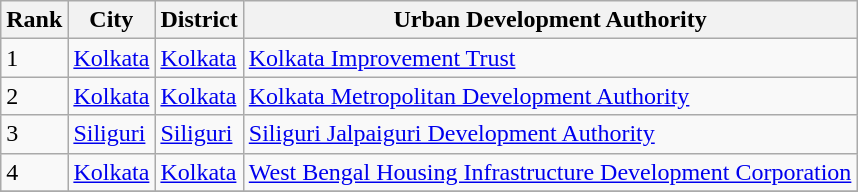<table class="wikitable sortable">
<tr>
<th>Rank</th>
<th>City</th>
<th>District</th>
<th>Urban Development Authority</th>
</tr>
<tr>
<td>1</td>
<td><a href='#'>Kolkata</a></td>
<td><a href='#'>Kolkata</a></td>
<td><a href='#'>Kolkata Improvement Trust</a></td>
</tr>
<tr>
<td>2</td>
<td><a href='#'>Kolkata</a></td>
<td><a href='#'>Kolkata</a></td>
<td><a href='#'>Kolkata Metropolitan Development Authority</a></td>
</tr>
<tr>
<td>3</td>
<td><a href='#'>Siliguri</a></td>
<td><a href='#'>Siliguri</a></td>
<td><a href='#'>Siliguri Jalpaiguri Development Authority</a></td>
</tr>
<tr>
<td>4</td>
<td><a href='#'>Kolkata</a></td>
<td><a href='#'>Kolkata</a></td>
<td><a href='#'>West Bengal Housing Infrastructure Development Corporation</a></td>
</tr>
<tr>
</tr>
</table>
